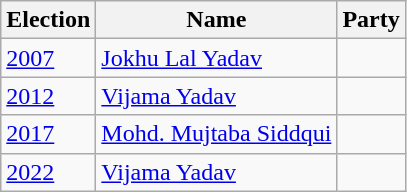<table class="wikitable sortable">
<tr>
<th>Election</th>
<th>Name</th>
<th colspan=2>Party</th>
</tr>
<tr>
<td><a href='#'>2007</a></td>
<td><a href='#'>Jokhu Lal Yadav</a></td>
<td></td>
</tr>
<tr>
<td><a href='#'>2012</a></td>
<td><a href='#'>Vijama Yadav</a></td>
<td></td>
</tr>
<tr>
<td><a href='#'>2017</a></td>
<td><a href='#'>Mohd. Mujtaba Siddqui</a></td>
<td></td>
</tr>
<tr>
<td><a href='#'>2022</a></td>
<td><a href='#'>Vijama Yadav</a></td>
<td></td>
</tr>
</table>
